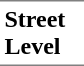<table border=0 cellspacing=0 cellpadding=3>
<tr>
<td style="border-bottom:solid 1px gray;border-top:solid 1px gray;" width=50 valign=top><strong>Street Level</strong></td>
</tr>
</table>
